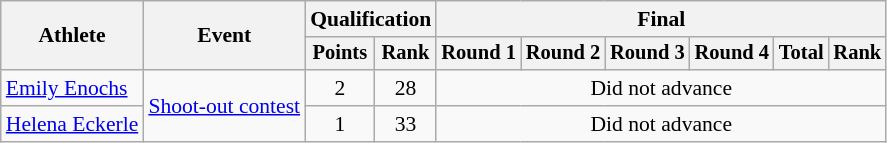<table class="wikitable" style="font-size:90%;">
<tr>
<th rowspan=2>Athlete</th>
<th rowspan=2>Event</th>
<th colspan=2>Qualification</th>
<th colspan=6>Final</th>
</tr>
<tr style="font-size:95%">
<th>Points</th>
<th>Rank</th>
<th>Round 1</th>
<th>Round 2</th>
<th>Round 3</th>
<th>Round 4</th>
<th>Total</th>
<th>Rank</th>
</tr>
<tr align=center>
<td align=left><a href='#'>Emily Enochs</a></td>
<td rowspan=2 align=left><a href='#'>Shoot-out contest</a></td>
<td>2</td>
<td>28</td>
<td colspan=6>Did not advance</td>
</tr>
<tr align=center>
<td align=left><a href='#'>Helena Eckerle</a></td>
<td>1</td>
<td>33</td>
<td colspan=6>Did not advance</td>
</tr>
</table>
